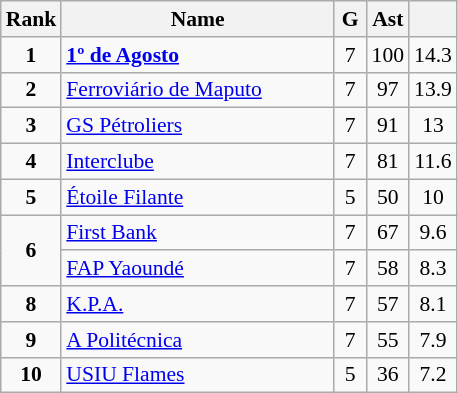<table class="wikitable" style="text-align:center; font-size:90%;">
<tr>
<th width=10px>Rank</th>
<th width=175px>Name</th>
<th width=15px>G</th>
<th width=10px>Ast</th>
<th width=10px></th>
</tr>
<tr>
<td><strong>1</strong></td>
<td align=left> <strong><a href='#'>1º de Agosto</a></strong></td>
<td>7</td>
<td>100</td>
<td>14.3</td>
</tr>
<tr>
<td><strong>2</strong></td>
<td align=left> <a href='#'>Ferroviário de Maputo</a></td>
<td>7</td>
<td>97</td>
<td>13.9</td>
</tr>
<tr>
<td><strong>3</strong></td>
<td align=left> <a href='#'>GS Pétroliers</a></td>
<td>7</td>
<td>91</td>
<td>13</td>
</tr>
<tr>
<td><strong>4</strong></td>
<td align=left> <a href='#'>Interclube</a></td>
<td>7</td>
<td>81</td>
<td>11.6</td>
</tr>
<tr>
<td><strong>5</strong></td>
<td align=left> <a href='#'>Étoile Filante</a></td>
<td>5</td>
<td>50</td>
<td>10</td>
</tr>
<tr>
<td rowspan=2><strong>6</strong></td>
<td align=left> <a href='#'>First Bank</a></td>
<td>7</td>
<td>67</td>
<td>9.6</td>
</tr>
<tr>
<td align=left> <a href='#'>FAP Yaoundé</a></td>
<td>7</td>
<td>58</td>
<td>8.3</td>
</tr>
<tr>
<td><strong>8</strong></td>
<td align=left> <a href='#'>K.P.A.</a></td>
<td>7</td>
<td>57</td>
<td>8.1</td>
</tr>
<tr>
<td><strong>9</strong></td>
<td align=left> <a href='#'>A Politécnica</a></td>
<td>7</td>
<td>55</td>
<td>7.9</td>
</tr>
<tr>
<td><strong>10</strong></td>
<td align=left> <a href='#'>USIU Flames</a></td>
<td>5</td>
<td>36</td>
<td>7.2</td>
</tr>
</table>
